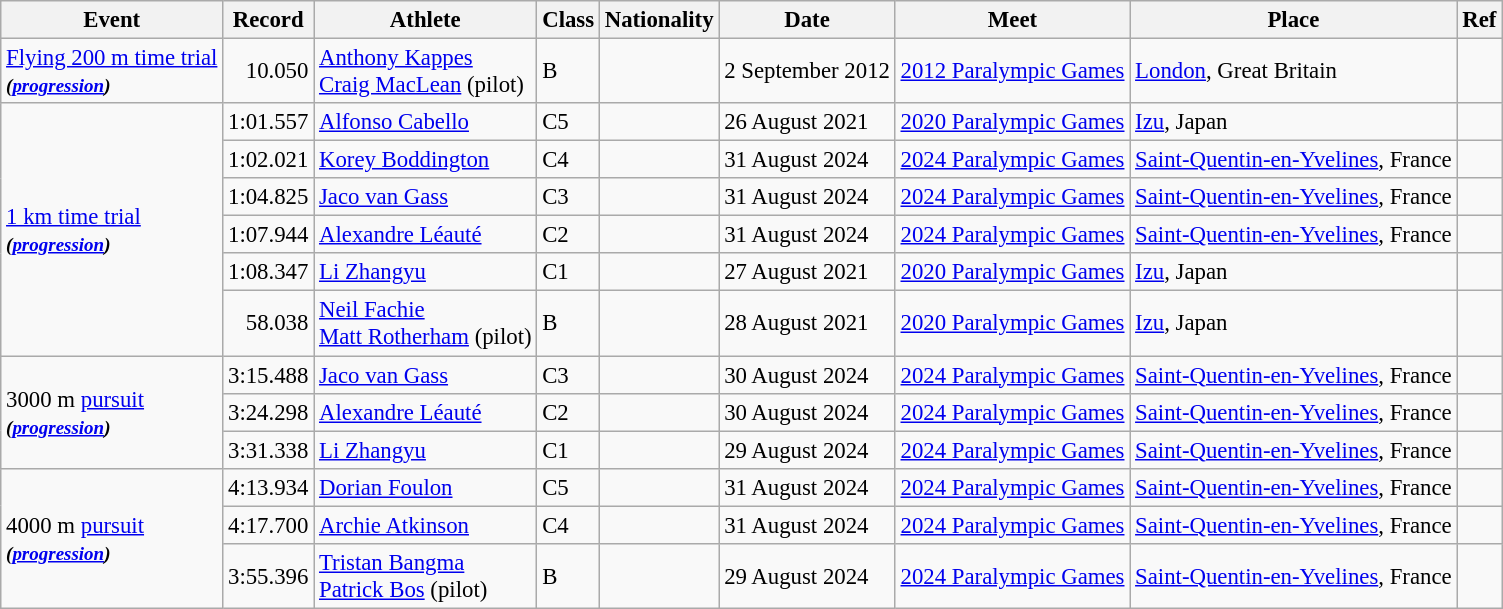<table class="wikitable" style="font-size:95%">
<tr>
<th>Event</th>
<th>Record</th>
<th>Athlete</th>
<th>Class</th>
<th>Nationality</th>
<th>Date</th>
<th>Meet</th>
<th>Place</th>
<th>Ref</th>
</tr>
<tr>
<td><a href='#'>Flying 200 m time trial</a><br><small><em> <strong>(<a href='#'>progression</a>)</strong> </em></small></td>
<td align=right>10.050</td>
<td><a href='#'>Anthony Kappes</a><br><a href='#'>Craig MacLean</a> (pilot)</td>
<td>B</td>
<td></td>
<td>2 September 2012</td>
<td><a href='#'>2012 Paralympic Games</a></td>
<td><a href='#'>London</a>, Great Britain</td>
<td></td>
</tr>
<tr>
<td rowspan=6><a href='#'>1 km time trial</a><br><small><em> <strong>(<a href='#'>progression</a>)</strong> </em></small></td>
<td align=right> 1:01.557</td>
<td><a href='#'>Alfonso Cabello</a></td>
<td>C5</td>
<td></td>
<td>26 August 2021</td>
<td><a href='#'>2020 Paralympic Games</a></td>
<td><a href='#'>Izu</a>, Japan</td>
<td></td>
</tr>
<tr>
<td align=right>1:02.021</td>
<td><a href='#'>Korey Boddington</a></td>
<td>C4</td>
<td></td>
<td>31 August 2024</td>
<td><a href='#'>2024 Paralympic Games</a></td>
<td><a href='#'>Saint-Quentin-en-Yvelines</a>, France</td>
<td></td>
</tr>
<tr>
<td align=right> 1:04.825</td>
<td><a href='#'>Jaco van Gass</a></td>
<td>C3</td>
<td></td>
<td>31 August 2024</td>
<td><a href='#'>2024 Paralympic Games</a></td>
<td><a href='#'>Saint-Quentin-en-Yvelines</a>, France</td>
<td></td>
</tr>
<tr>
<td align=right> 1:07.944</td>
<td><a href='#'>Alexandre Léauté</a></td>
<td>C2</td>
<td></td>
<td>31 August 2024</td>
<td><a href='#'>2024 Paralympic Games</a></td>
<td><a href='#'>Saint-Quentin-en-Yvelines</a>, France</td>
<td></td>
</tr>
<tr>
<td align=right> 1:08.347</td>
<td><a href='#'>Li Zhangyu</a></td>
<td>C1</td>
<td></td>
<td>27 August 2021</td>
<td><a href='#'>2020 Paralympic Games</a></td>
<td><a href='#'>Izu</a>, Japan</td>
<td></td>
</tr>
<tr>
<td align=right> 58.038</td>
<td><a href='#'>Neil Fachie</a><br><a href='#'>Matt Rotherham</a> (pilot)</td>
<td>B</td>
<td></td>
<td>28 August 2021</td>
<td><a href='#'>2020 Paralympic Games</a></td>
<td><a href='#'>Izu</a>, Japan</td>
<td></td>
</tr>
<tr>
<td rowspan=3>3000 m <a href='#'>pursuit</a><br><small><em> <strong>(<a href='#'>progression</a>)</strong> </em></small></td>
<td align=right> 3:15.488</td>
<td><a href='#'>Jaco van Gass</a></td>
<td>C3</td>
<td></td>
<td>30 August 2024</td>
<td><a href='#'>2024 Paralympic Games</a></td>
<td><a href='#'>Saint-Quentin-en-Yvelines</a>, France</td>
<td></td>
</tr>
<tr>
<td align=right>  3:24.298</td>
<td><a href='#'>Alexandre Léauté</a></td>
<td>C2</td>
<td></td>
<td>30 August 2024</td>
<td><a href='#'>2024 Paralympic Games</a></td>
<td><a href='#'>Saint-Quentin-en-Yvelines</a>, France</td>
<td></td>
</tr>
<tr>
<td align=right> 3:31.338</td>
<td><a href='#'>Li Zhangyu</a></td>
<td>C1</td>
<td></td>
<td>29 August 2024</td>
<td><a href='#'>2024 Paralympic Games</a></td>
<td><a href='#'>Saint-Quentin-en-Yvelines</a>, France</td>
<td></td>
</tr>
<tr>
<td rowspan=3>4000 m <a href='#'>pursuit</a><br><small><em> <strong>(<a href='#'>progression</a>)</strong> </em></small></td>
<td align=right> 4:13.934</td>
<td><a href='#'>Dorian Foulon</a></td>
<td>C5</td>
<td></td>
<td>31 August 2024</td>
<td><a href='#'>2024 Paralympic Games</a></td>
<td><a href='#'>Saint-Quentin-en-Yvelines</a>, France</td>
<td></td>
</tr>
<tr>
<td align=right> 4:17.700</td>
<td><a href='#'>Archie Atkinson</a></td>
<td>C4</td>
<td></td>
<td>31 August 2024</td>
<td><a href='#'>2024 Paralympic Games</a></td>
<td><a href='#'>Saint-Quentin-en-Yvelines</a>, France</td>
<td></td>
</tr>
<tr>
<td align=right> 3:55.396</td>
<td><a href='#'>Tristan Bangma</a><br><a href='#'>Patrick Bos</a> (pilot)</td>
<td>B</td>
<td></td>
<td>29 August 2024</td>
<td><a href='#'>2024 Paralympic Games</a></td>
<td><a href='#'>Saint-Quentin-en-Yvelines</a>, France</td>
<td></td>
</tr>
</table>
